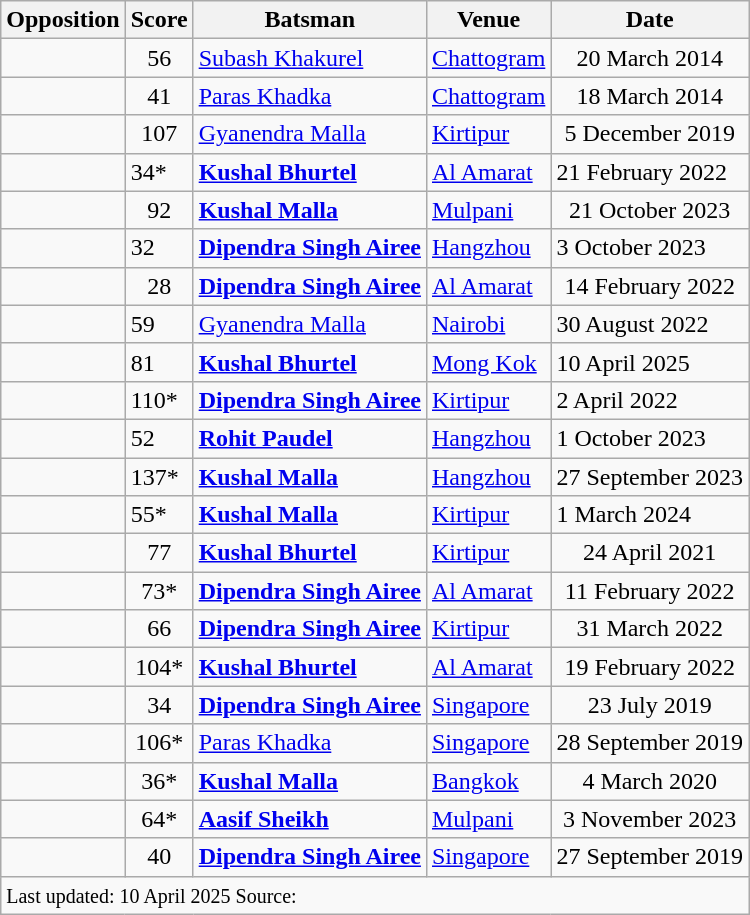<table class="wikitable plainrowheaders sortable">
<tr>
<th scope="col">Opposition</th>
<th scope="col">Score</th>
<th scope="col">Batsman</th>
<th>Venue</th>
<th scope="col">Date</th>
</tr>
<tr>
<td></td>
<td scope="row" style="text-align:center;">56</td>
<td><a href='#'>Subash Khakurel</a></td>
<td><a href='#'>Chattogram</a></td>
<td align="center">20 March 2014</td>
</tr>
<tr>
<td></td>
<td scope="row" style="text-align:center;">41</td>
<td><a href='#'>Paras Khadka</a></td>
<td><a href='#'>Chattogram</a></td>
<td align="center">18 March 2014</td>
</tr>
<tr>
<td></td>
<td scope="row" style="text-align:center;">107</td>
<td><a href='#'>Gyanendra Malla</a></td>
<td><a href='#'>Kirtipur</a></td>
<td align="center">5 December 2019</td>
</tr>
<tr>
<td></td>
<td>34*</td>
<td><strong><a href='#'>Kushal Bhurtel</a></strong></td>
<td><a href='#'>Al Amarat</a></td>
<td>21 February 2022</td>
</tr>
<tr>
<td></td>
<td scope="row" style="text-align:center;">92</td>
<td><strong><a href='#'>Kushal Malla</a></strong></td>
<td><a href='#'>Mulpani</a></td>
<td align="center">21 October 2023</td>
</tr>
<tr>
<td></td>
<td>32</td>
<td><strong><a href='#'>Dipendra Singh Airee</a></strong></td>
<td><a href='#'>Hangzhou</a></td>
<td>3 October 2023</td>
</tr>
<tr>
<td></td>
<td scope="row" style="text-align:center;">28</td>
<td><strong><a href='#'>Dipendra Singh Airee</a></strong></td>
<td><a href='#'>Al Amarat</a></td>
<td align="center">14 February 2022</td>
</tr>
<tr>
<td></td>
<td>59</td>
<td><a href='#'>Gyanendra Malla</a></td>
<td><a href='#'>Nairobi</a></td>
<td>30 August 2022</td>
</tr>
<tr>
<td></td>
<td>81</td>
<td><strong><a href='#'>Kushal Bhurtel</a></strong></td>
<td><a href='#'>Mong Kok</a></td>
<td>10 April 2025</td>
</tr>
<tr>
<td></td>
<td>110*</td>
<td><strong><a href='#'>Dipendra Singh Airee</a></strong></td>
<td><a href='#'>Kirtipur</a></td>
<td>2 April 2022</td>
</tr>
<tr>
<td></td>
<td>52</td>
<td><strong><a href='#'>Rohit Paudel</a></strong></td>
<td><a href='#'>Hangzhou</a></td>
<td>1 October 2023</td>
</tr>
<tr>
<td></td>
<td>137*</td>
<td><strong><a href='#'>Kushal Malla</a></strong></td>
<td><a href='#'>Hangzhou</a></td>
<td>27 September 2023</td>
</tr>
<tr>
<td></td>
<td>55*</td>
<td><strong><a href='#'>Kushal Malla</a></strong></td>
<td><a href='#'>Kirtipur</a></td>
<td>1 March 2024</td>
</tr>
<tr>
<td></td>
<td style="text-align:center;">77</td>
<td><strong><a href='#'>Kushal Bhurtel</a></strong></td>
<td><a href='#'>Kirtipur</a></td>
<td align="center">24 April 2021</td>
</tr>
<tr>
<td></td>
<td scope="row" style="text-align:center;">73*</td>
<td><strong><a href='#'>Dipendra Singh Airee</a></strong></td>
<td><a href='#'>Al Amarat</a></td>
<td align="center">11 February 2022</td>
</tr>
<tr>
<td></td>
<td scope="row" style="text-align:center;">66</td>
<td><strong><a href='#'>Dipendra Singh Airee</a></strong></td>
<td><a href='#'>Kirtipur</a></td>
<td align="center">31 March 2022</td>
</tr>
<tr>
<td></td>
<td scope="row" style="text-align:center;">104*</td>
<td><strong><a href='#'>Kushal Bhurtel</a></strong></td>
<td><a href='#'>Al Amarat</a></td>
<td align="center">19 February 2022</td>
</tr>
<tr>
<td></td>
<td scope="row" style="text-align:center;">34</td>
<td><strong><a href='#'>Dipendra Singh Airee</a></strong></td>
<td><a href='#'>Singapore</a></td>
<td align="center">23 July 2019</td>
</tr>
<tr>
<td></td>
<td scope="row" style="text-align:center;">106*</td>
<td><a href='#'>Paras Khadka</a></td>
<td><a href='#'>Singapore</a></td>
<td align="center">28 September 2019</td>
</tr>
<tr>
<td></td>
<td scope="row" style="text-align:center;">36*</td>
<td><strong><a href='#'>Kushal Malla</a></strong></td>
<td><a href='#'>Bangkok</a></td>
<td align="center">4 March 2020</td>
</tr>
<tr>
<td></td>
<td scope="row" style="text-align:center;">64*</td>
<td><strong><a href='#'>Aasif Sheikh</a></strong></td>
<td><a href='#'>Mulpani</a></td>
<td align="center">3 November 2023</td>
</tr>
<tr>
<td></td>
<td scope="row" style="text-align:center;">40</td>
<td><strong><a href='#'>Dipendra Singh Airee</a></strong></td>
<td><a href='#'>Singapore</a></td>
<td align="center">27 September 2019</td>
</tr>
<tr>
<td colspan="5"><small>Last updated: 10 April 2025 Source:</small></td>
</tr>
</table>
